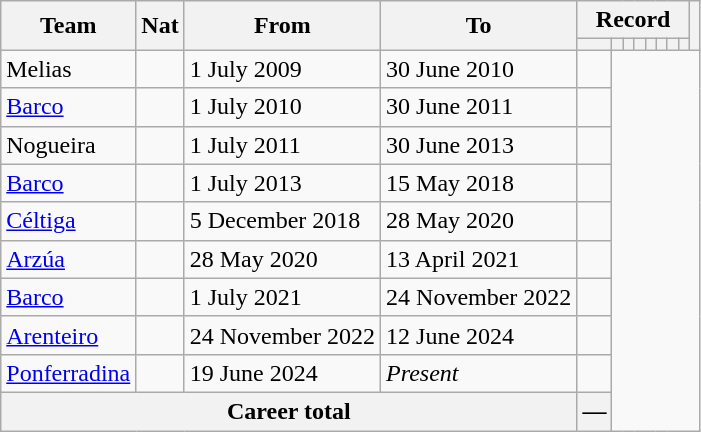<table class="wikitable" style="text-align: center">
<tr>
<th rowspan="2">Team</th>
<th rowspan="2">Nat</th>
<th rowspan="2">From</th>
<th rowspan="2">To</th>
<th colspan="8">Record</th>
<th rowspan=2></th>
</tr>
<tr>
<th></th>
<th></th>
<th></th>
<th></th>
<th></th>
<th></th>
<th></th>
<th></th>
</tr>
<tr>
<td align="left">Melias</td>
<td></td>
<td align=left>1 July 2009</td>
<td align=left>30 June 2010<br></td>
<td></td>
</tr>
<tr>
<td align="left"><a href='#'>Barco</a></td>
<td></td>
<td align=left>1 July 2010</td>
<td align=left>30 June 2011<br></td>
<td></td>
</tr>
<tr>
<td align="left">Nogueira</td>
<td></td>
<td align=left>1 July 2011</td>
<td align=left>30 June 2013<br></td>
<td></td>
</tr>
<tr>
<td align="left"><a href='#'>Barco</a></td>
<td></td>
<td align=left>1 July 2013</td>
<td align=left>15 May 2018<br></td>
<td></td>
</tr>
<tr>
<td align="left"><a href='#'>Céltiga</a></td>
<td></td>
<td align=left>5 December 2018</td>
<td align=left>28 May 2020<br></td>
<td></td>
</tr>
<tr>
<td align="left"><a href='#'>Arzúa</a></td>
<td></td>
<td align=left>28 May 2020</td>
<td align=left>13 April 2021<br></td>
<td></td>
</tr>
<tr>
<td align="left"><a href='#'>Barco</a></td>
<td></td>
<td align=left>1 July 2021</td>
<td align=left>24 November 2022<br></td>
<td></td>
</tr>
<tr>
<td align="left"><a href='#'>Arenteiro</a></td>
<td></td>
<td align=left>24 November 2022</td>
<td align=left>12 June 2024<br></td>
<td></td>
</tr>
<tr>
<td align="left"><a href='#'>Ponferradina</a></td>
<td></td>
<td align=left>19 June 2024</td>
<td align=left><em>Present</em><br></td>
<td></td>
</tr>
<tr>
<th colspan=4><strong>Career total</strong><br></th>
<th>—</th>
</tr>
</table>
